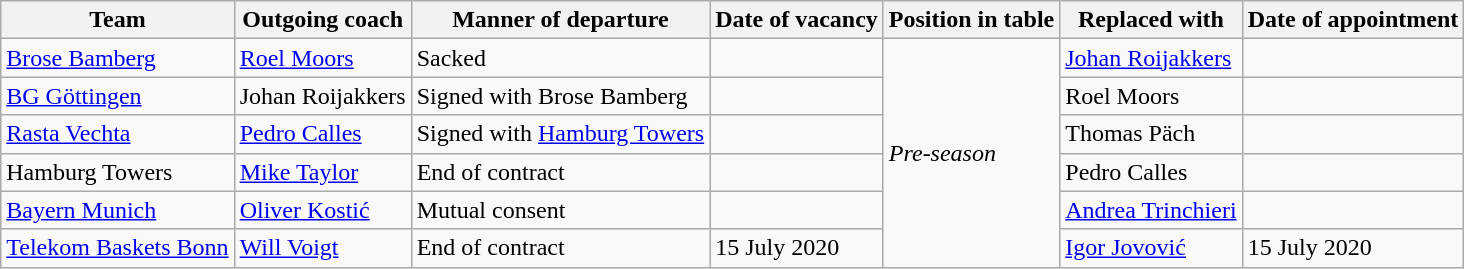<table class="wikitable sortable">
<tr>
<th>Team</th>
<th>Outgoing coach</th>
<th>Manner of departure</th>
<th>Date of vacancy</th>
<th>Position in table</th>
<th>Replaced with</th>
<th>Date of appointment</th>
</tr>
<tr>
<td><a href='#'>Brose Bamberg</a></td>
<td> <a href='#'>Roel Moors</a></td>
<td>Sacked</td>
<td></td>
<td rowspan="6"><em>Pre-season</em></td>
<td> <a href='#'>Johan Roijakkers</a></td>
<td></td>
</tr>
<tr>
<td><a href='#'>BG Göttingen</a></td>
<td> Johan Roijakkers</td>
<td>Signed with Brose Bamberg</td>
<td></td>
<td> Roel Moors</td>
<td></td>
</tr>
<tr>
<td><a href='#'>Rasta Vechta</a></td>
<td> <a href='#'>Pedro Calles</a></td>
<td>Signed with <a href='#'>Hamburg Towers</a></td>
<td></td>
<td> Thomas Päch</td>
<td></td>
</tr>
<tr>
<td>Hamburg Towers</td>
<td> <a href='#'>Mike Taylor</a></td>
<td>End of contract</td>
<td></td>
<td> Pedro Calles</td>
<td></td>
</tr>
<tr>
<td><a href='#'>Bayern Munich</a></td>
<td> <a href='#'>Oliver Kostić</a></td>
<td>Mutual consent</td>
<td></td>
<td> <a href='#'>Andrea Trinchieri</a></td>
<td></td>
</tr>
<tr>
<td><a href='#'>Telekom Baskets Bonn</a></td>
<td> <a href='#'>Will Voigt</a></td>
<td>End of contract</td>
<td>15 July 2020</td>
<td> <a href='#'>Igor Jovović</a></td>
<td>15 July 2020</td>
</tr>
</table>
